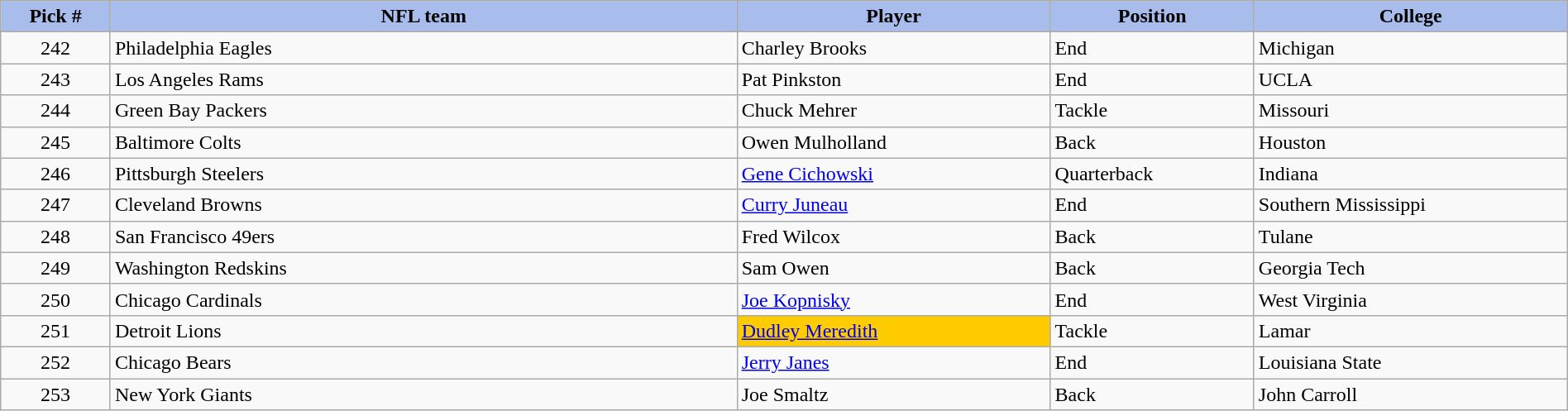<table class="wikitable sortable sortable" style="width: 100%">
<tr>
<th style="background:#A8BDEC;" width=7%>Pick #</th>
<th width=40% style="background:#A8BDEC;">NFL team</th>
<th width=20% style="background:#A8BDEC;">Player</th>
<th width=13% style="background:#A8BDEC;">Position</th>
<th style="background:#A8BDEC;">College</th>
</tr>
<tr>
<td align=center>242</td>
<td>Philadelphia Eagles</td>
<td>Charley Brooks</td>
<td>End</td>
<td>Michigan</td>
</tr>
<tr>
<td align=center>243</td>
<td>Los Angeles Rams</td>
<td>Pat Pinkston</td>
<td>End</td>
<td>UCLA</td>
</tr>
<tr>
<td align=center>244</td>
<td>Green Bay Packers</td>
<td>Chuck Mehrer</td>
<td>Tackle</td>
<td>Missouri</td>
</tr>
<tr>
<td align=center>245</td>
<td>Baltimore Colts</td>
<td>Owen Mulholland</td>
<td>Back</td>
<td>Houston</td>
</tr>
<tr>
<td align=center>246</td>
<td>Pittsburgh Steelers</td>
<td><a href='#'>Gene Cichowski</a></td>
<td>Quarterback</td>
<td>Indiana</td>
</tr>
<tr>
<td align=center>247</td>
<td>Cleveland Browns</td>
<td><a href='#'>Curry Juneau</a></td>
<td>End</td>
<td>Southern Mississippi</td>
</tr>
<tr>
<td align=center>248</td>
<td>San Francisco 49ers</td>
<td>Fred Wilcox</td>
<td>Back</td>
<td>Tulane</td>
</tr>
<tr>
<td align=center>249</td>
<td>Washington Redskins</td>
<td>Sam Owen</td>
<td>Back</td>
<td>Georgia Tech</td>
</tr>
<tr>
<td align=center>250</td>
<td>Chicago Cardinals</td>
<td><a href='#'>Joe Kopnisky</a></td>
<td>End</td>
<td>West Virginia</td>
</tr>
<tr>
<td align=center>251</td>
<td>Detroit Lions</td>
<td bgcolor="#FFCC00"><a href='#'>Dudley Meredith</a></td>
<td>Tackle</td>
<td>Lamar</td>
</tr>
<tr>
<td align=center>252</td>
<td>Chicago Bears</td>
<td><a href='#'>Jerry Janes</a></td>
<td>End</td>
<td>Louisiana State</td>
</tr>
<tr>
<td align=center>253</td>
<td>New York Giants</td>
<td>Joe Smaltz</td>
<td>Back</td>
<td>John Carroll</td>
</tr>
</table>
